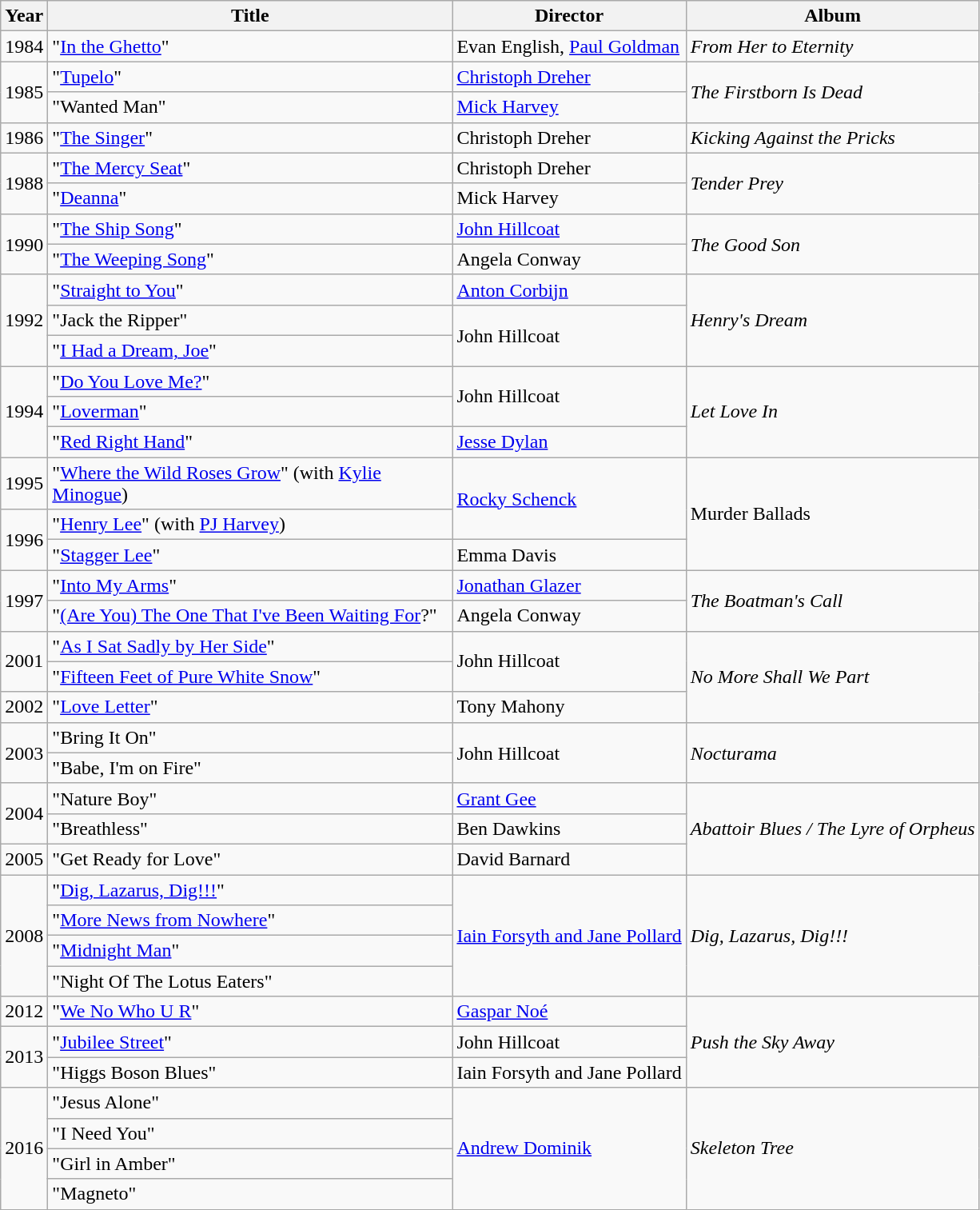<table class="wikitable">
<tr>
<th>Year</th>
<th width="330">Title</th>
<th>Director</th>
<th>Album</th>
</tr>
<tr>
<td>1984</td>
<td>"<a href='#'>In the Ghetto</a>"</td>
<td>Evan English, <a href='#'>Paul Goldman</a></td>
<td><em>From Her to Eternity</em></td>
</tr>
<tr>
<td rowspan="2">1985</td>
<td>"<a href='#'>Tupelo</a>"</td>
<td><a href='#'>Christoph Dreher</a></td>
<td rowspan="2"><em>The Firstborn Is Dead</em></td>
</tr>
<tr>
<td>"Wanted Man"</td>
<td><a href='#'>Mick Harvey</a></td>
</tr>
<tr>
<td>1986</td>
<td>"<a href='#'>The Singer</a>"</td>
<td>Christoph Dreher</td>
<td><em>Kicking Against the Pricks</em></td>
</tr>
<tr>
<td rowspan="2">1988</td>
<td>"<a href='#'>The Mercy Seat</a>"</td>
<td>Christoph Dreher</td>
<td rowspan="2"><em>Tender Prey</em></td>
</tr>
<tr>
<td>"<a href='#'>Deanna</a>"</td>
<td>Mick Harvey</td>
</tr>
<tr>
<td rowspan="2">1990</td>
<td>"<a href='#'>The Ship Song</a>"</td>
<td><a href='#'>John Hillcoat</a></td>
<td rowspan="2"><em>The Good Son</em></td>
</tr>
<tr>
<td>"<a href='#'>The Weeping Song</a>"</td>
<td>Angela Conway</td>
</tr>
<tr>
<td rowspan="3">1992</td>
<td>"<a href='#'>Straight to You</a>"</td>
<td><a href='#'>Anton Corbijn</a></td>
<td rowspan="3"><em>Henry's Dream</em></td>
</tr>
<tr>
<td>"Jack the Ripper"</td>
<td rowspan="2">John Hillcoat</td>
</tr>
<tr>
<td>"<a href='#'>I Had a Dream, Joe</a>"</td>
</tr>
<tr>
<td rowspan="3">1994</td>
<td>"<a href='#'>Do You Love Me?</a>"</td>
<td rowspan="2">John Hillcoat</td>
<td rowspan="3"><em>Let Love In</em></td>
</tr>
<tr>
<td>"<a href='#'>Loverman</a>"</td>
</tr>
<tr>
<td>"<a href='#'>Red Right Hand</a>"</td>
<td><a href='#'>Jesse Dylan</a></td>
</tr>
<tr>
<td>1995</td>
<td>"<a href='#'>Where the Wild Roses Grow</a>" (with <a href='#'>Kylie Minogue</a>)</td>
<td rowspan="2"><a href='#'>Rocky Schenck</a></td>
<td rowspan="3">Murder Ballads</td>
</tr>
<tr>
<td rowspan="2">1996</td>
<td>"<a href='#'>Henry Lee</a>" (with <a href='#'>PJ Harvey</a>)</td>
</tr>
<tr>
<td>"<a href='#'>Stagger Lee</a>"</td>
<td>Emma Davis</td>
</tr>
<tr>
<td rowspan="2">1997</td>
<td>"<a href='#'>Into My Arms</a>"</td>
<td><a href='#'>Jonathan Glazer</a></td>
<td rowspan="2"><em>The Boatman's Call</em></td>
</tr>
<tr>
<td>"<a href='#'>(Are You) The One That I've Been Waiting For</a>?"</td>
<td>Angela Conway</td>
</tr>
<tr>
<td rowspan="2">2001</td>
<td>"<a href='#'>As I Sat Sadly by Her Side</a>"</td>
<td rowspan="2">John Hillcoat</td>
<td rowspan="3"><em>No More Shall We Part</em></td>
</tr>
<tr>
<td>"<a href='#'>Fifteen Feet of Pure White Snow</a>"</td>
</tr>
<tr>
<td>2002</td>
<td>"<a href='#'>Love Letter</a>"</td>
<td>Tony Mahony</td>
</tr>
<tr>
<td rowspan="2">2003</td>
<td>"Bring It On"</td>
<td rowspan="2">John Hillcoat</td>
<td rowspan="2"><em>Nocturama</em></td>
</tr>
<tr>
<td>"Babe, I'm on Fire"</td>
</tr>
<tr>
<td rowspan="2">2004</td>
<td>"Nature Boy"</td>
<td><a href='#'>Grant Gee</a></td>
<td rowspan="3"><em>Abattoir Blues / The Lyre of Orpheus</em></td>
</tr>
<tr>
<td>"Breathless"</td>
<td>Ben Dawkins</td>
</tr>
<tr>
<td>2005</td>
<td>"Get Ready for Love"</td>
<td>David Barnard</td>
</tr>
<tr>
<td rowspan="4">2008</td>
<td>"<a href='#'>Dig, Lazarus, Dig!!!</a>"</td>
<td rowspan="4"><a href='#'>Iain Forsyth and Jane Pollard</a></td>
<td rowspan="4"><em>Dig, Lazarus, Dig!!!</em></td>
</tr>
<tr>
<td>"<a href='#'>More News from Nowhere</a>"</td>
</tr>
<tr>
<td>"<a href='#'>Midnight Man</a>"</td>
</tr>
<tr>
<td>"Night Of The Lotus Eaters"</td>
</tr>
<tr>
<td>2012</td>
<td>"<a href='#'>We No Who U R</a>"</td>
<td><a href='#'>Gaspar Noé</a></td>
<td rowspan="3"><em>Push the Sky Away</em></td>
</tr>
<tr>
<td rowspan="2">2013</td>
<td>"<a href='#'>Jubilee Street</a>"</td>
<td>John Hillcoat</td>
</tr>
<tr>
<td>"Higgs Boson Blues"</td>
<td>Iain Forsyth and Jane Pollard</td>
</tr>
<tr>
<td rowspan="4">2016</td>
<td>"Jesus Alone"</td>
<td rowspan="4"><a href='#'>Andrew Dominik</a></td>
<td rowspan="4"><em>Skeleton Tree</em></td>
</tr>
<tr>
<td>"I Need You"</td>
</tr>
<tr>
<td>"Girl in Amber"</td>
</tr>
<tr>
<td>"Magneto"</td>
</tr>
</table>
